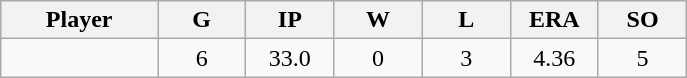<table class="wikitable sortable">
<tr>
<th bgcolor="#DDDDFF" width="16%">Player</th>
<th bgcolor="#DDDDFF" width="9%">G</th>
<th bgcolor="#DDDDFF" width="9%">IP</th>
<th bgcolor="#DDDDFF" width="9%">W</th>
<th bgcolor="#DDDDFF" width="9%">L</th>
<th bgcolor="#DDDDFF" width="9%">ERA</th>
<th bgcolor="#DDDDFF" width="9%">SO</th>
</tr>
<tr align="center">
<td></td>
<td>6</td>
<td>33.0</td>
<td>0</td>
<td>3</td>
<td>4.36</td>
<td>5</td>
</tr>
</table>
